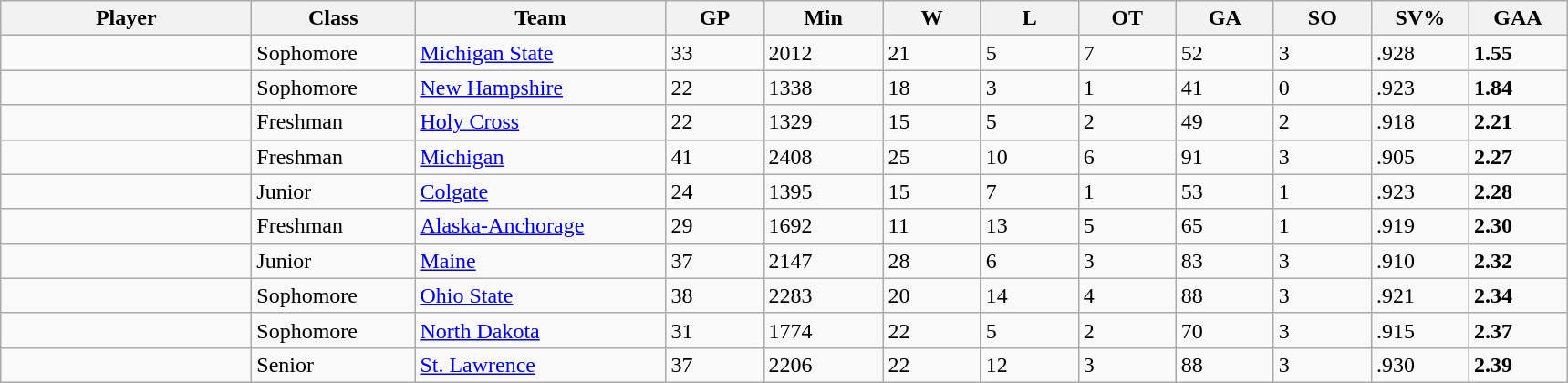<table class="wikitable sortable">
<tr>
<th style="width: 11em;">Player</th>
<th style="width: 7em;">Class</th>
<th style="width: 11em;">Team</th>
<th style="width: 4em;">GP</th>
<th style="width: 5em;">Min</th>
<th style="width: 4em;">W</th>
<th style="width: 4em;">L</th>
<th style="width: 4em;">OT</th>
<th style="width: 4em;">GA</th>
<th style="width: 4em;">SO</th>
<th style="width: 4em;">SV%</th>
<th style="width: 4em;">GAA</th>
</tr>
<tr>
<td></td>
<td>Sophomore</td>
<td><a href='#'>Michigan State</a></td>
<td>33</td>
<td>2012</td>
<td>21</td>
<td>5</td>
<td>7</td>
<td>52</td>
<td>3</td>
<td>.928</td>
<td><strong>1.55</strong></td>
</tr>
<tr>
<td></td>
<td>Sophomore</td>
<td><a href='#'>New Hampshire</a></td>
<td>22</td>
<td>1338</td>
<td>18</td>
<td>3</td>
<td>1</td>
<td>41</td>
<td>0</td>
<td>.923</td>
<td><strong>1.84</strong></td>
</tr>
<tr>
<td></td>
<td>Freshman</td>
<td><a href='#'>Holy Cross</a></td>
<td>22</td>
<td>1329</td>
<td>15</td>
<td>5</td>
<td>2</td>
<td>49</td>
<td>2</td>
<td>.918</td>
<td><strong>2.21</strong></td>
</tr>
<tr>
<td></td>
<td>Freshman</td>
<td><a href='#'>Michigan</a></td>
<td>41</td>
<td>2408</td>
<td>25</td>
<td>10</td>
<td>6</td>
<td>91</td>
<td>3</td>
<td>.905</td>
<td><strong>2.27</strong></td>
</tr>
<tr>
<td></td>
<td>Junior</td>
<td><a href='#'>Colgate</a></td>
<td>24</td>
<td>1395</td>
<td>15</td>
<td>7</td>
<td>1</td>
<td>53</td>
<td>1</td>
<td>.923</td>
<td><strong>2.28</strong></td>
</tr>
<tr>
<td></td>
<td>Freshman</td>
<td><a href='#'>Alaska-Anchorage</a></td>
<td>29</td>
<td>1692</td>
<td>11</td>
<td>13</td>
<td>5</td>
<td>65</td>
<td>1</td>
<td>.919</td>
<td><strong>2.30</strong></td>
</tr>
<tr>
<td></td>
<td>Junior</td>
<td><a href='#'>Maine</a></td>
<td>37</td>
<td>2147</td>
<td>28</td>
<td>6</td>
<td>3</td>
<td>83</td>
<td>3</td>
<td>.910</td>
<td><strong>2.32</strong></td>
</tr>
<tr>
<td></td>
<td>Sophomore</td>
<td><a href='#'>Ohio State</a></td>
<td>38</td>
<td>2283</td>
<td>20</td>
<td>14</td>
<td>4</td>
<td>88</td>
<td>3</td>
<td>.921</td>
<td><strong>2.34</strong></td>
</tr>
<tr>
<td></td>
<td>Sophomore</td>
<td><a href='#'>North Dakota</a></td>
<td>31</td>
<td>1774</td>
<td>22</td>
<td>5</td>
<td>2</td>
<td>70</td>
<td>3</td>
<td>.915</td>
<td><strong>2.37</strong></td>
</tr>
<tr>
<td></td>
<td>Senior</td>
<td><a href='#'>St. Lawrence</a></td>
<td>37</td>
<td>2206</td>
<td>22</td>
<td>12</td>
<td>3</td>
<td>88</td>
<td>3</td>
<td>.930</td>
<td><strong>2.39</strong></td>
</tr>
</table>
